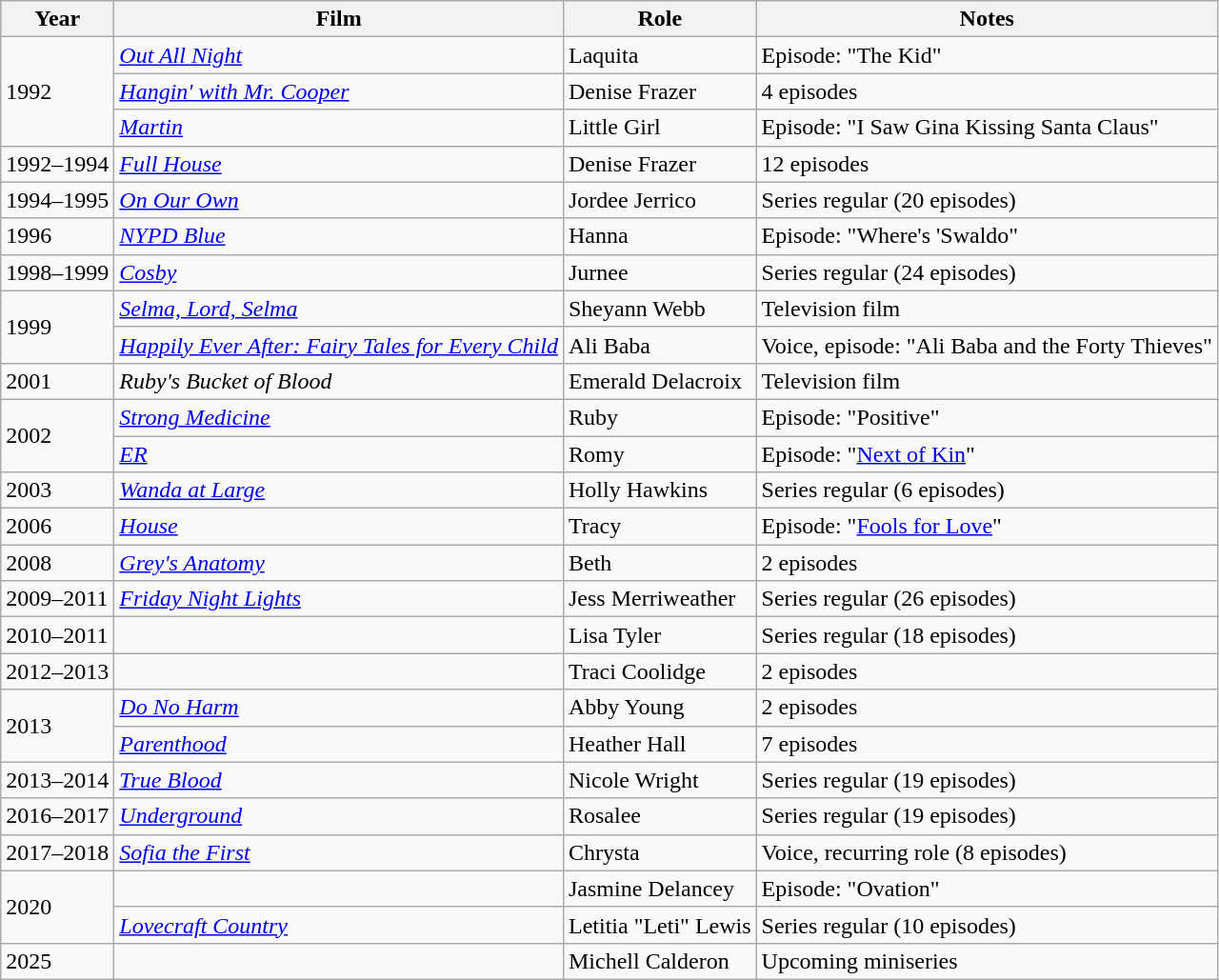<table class="wikitable sortable">
<tr>
<th>Year</th>
<th>Film</th>
<th>Role</th>
<th class="unsortable">Notes</th>
</tr>
<tr>
<td rowspan="3">1992</td>
<td><em><a href='#'>Out All Night</a></em></td>
<td>Laquita</td>
<td>Episode: "The Kid"</td>
</tr>
<tr>
<td><em><a href='#'>Hangin' with Mr. Cooper</a></em></td>
<td>Denise Frazer</td>
<td>4 episodes</td>
</tr>
<tr>
<td><em><a href='#'>Martin</a></em></td>
<td>Little Girl</td>
<td>Episode: "I Saw Gina Kissing Santa Claus"</td>
</tr>
<tr>
<td>1992–1994</td>
<td><em><a href='#'>Full House</a></em></td>
<td>Denise Frazer</td>
<td>12 episodes</td>
</tr>
<tr>
<td>1994–1995</td>
<td><em><a href='#'>On Our Own</a></em></td>
<td>Jordee Jerrico</td>
<td>Series regular (20 episodes)</td>
</tr>
<tr>
<td>1996</td>
<td><em><a href='#'>NYPD Blue</a></em></td>
<td>Hanna</td>
<td>Episode: "Where's 'Swaldo"</td>
</tr>
<tr>
<td>1998–1999</td>
<td><em><a href='#'>Cosby</a></em></td>
<td>Jurnee</td>
<td>Series regular (24 episodes)</td>
</tr>
<tr>
<td rowspan="2">1999</td>
<td><em><a href='#'>Selma, Lord, Selma</a></em></td>
<td>Sheyann Webb</td>
<td>Television film</td>
</tr>
<tr>
<td><em><a href='#'>Happily Ever After: Fairy Tales for Every Child</a></em></td>
<td>Ali Baba</td>
<td>Voice, episode: "Ali Baba and the Forty Thieves"</td>
</tr>
<tr>
<td>2001</td>
<td><em>Ruby's Bucket of Blood</em></td>
<td>Emerald Delacroix</td>
<td>Television film</td>
</tr>
<tr>
<td rowspan="2">2002</td>
<td><em><a href='#'>Strong Medicine</a></em></td>
<td>Ruby</td>
<td>Episode: "Positive"</td>
</tr>
<tr>
<td><em><a href='#'>ER</a></em></td>
<td>Romy</td>
<td>Episode: "<a href='#'>Next of Kin</a>"</td>
</tr>
<tr>
<td>2003</td>
<td><em><a href='#'>Wanda at Large</a></em></td>
<td>Holly Hawkins</td>
<td>Series regular (6 episodes)</td>
</tr>
<tr>
<td>2006</td>
<td><em><a href='#'>House</a></em></td>
<td>Tracy</td>
<td>Episode: "<a href='#'>Fools for Love</a>"</td>
</tr>
<tr>
<td>2008</td>
<td><em><a href='#'>Grey's Anatomy</a></em></td>
<td>Beth</td>
<td>2 episodes</td>
</tr>
<tr>
<td>2009–2011</td>
<td><em><a href='#'>Friday Night Lights</a></em></td>
<td>Jess Merriweather</td>
<td>Series regular (26 episodes)</td>
</tr>
<tr>
<td>2010–2011</td>
<td><em></em></td>
<td>Lisa Tyler</td>
<td>Series regular (18 episodes)</td>
</tr>
<tr>
<td>2012–2013</td>
<td><em></em></td>
<td>Traci Coolidge</td>
<td>2 episodes</td>
</tr>
<tr>
<td rowspan="2">2013</td>
<td><em><a href='#'>Do No Harm</a></em></td>
<td>Abby Young</td>
<td>2 episodes</td>
</tr>
<tr>
<td><em><a href='#'>Parenthood</a></em></td>
<td>Heather Hall</td>
<td>7 episodes</td>
</tr>
<tr>
<td>2013–2014</td>
<td><em><a href='#'>True Blood</a></em></td>
<td>Nicole Wright</td>
<td>Series regular (19 episodes)</td>
</tr>
<tr>
<td>2016–2017</td>
<td><em><a href='#'>Underground</a></em></td>
<td>Rosalee</td>
<td>Series regular (19 episodes)</td>
</tr>
<tr>
<td>2017–2018</td>
<td><em><a href='#'>Sofia the First</a></em></td>
<td>Chrysta</td>
<td>Voice, recurring role (8 episodes)</td>
</tr>
<tr>
<td rowspan="2">2020</td>
<td><em></em></td>
<td>Jasmine Delancey</td>
<td>Episode: "Ovation"</td>
</tr>
<tr>
<td><em><a href='#'>Lovecraft Country</a></em></td>
<td>Letitia "Leti" Lewis</td>
<td>Series regular (10 episodes)</td>
</tr>
<tr>
<td>2025</td>
<td></td>
<td>Michell Calderon</td>
<td>Upcoming miniseries</td>
</tr>
</table>
